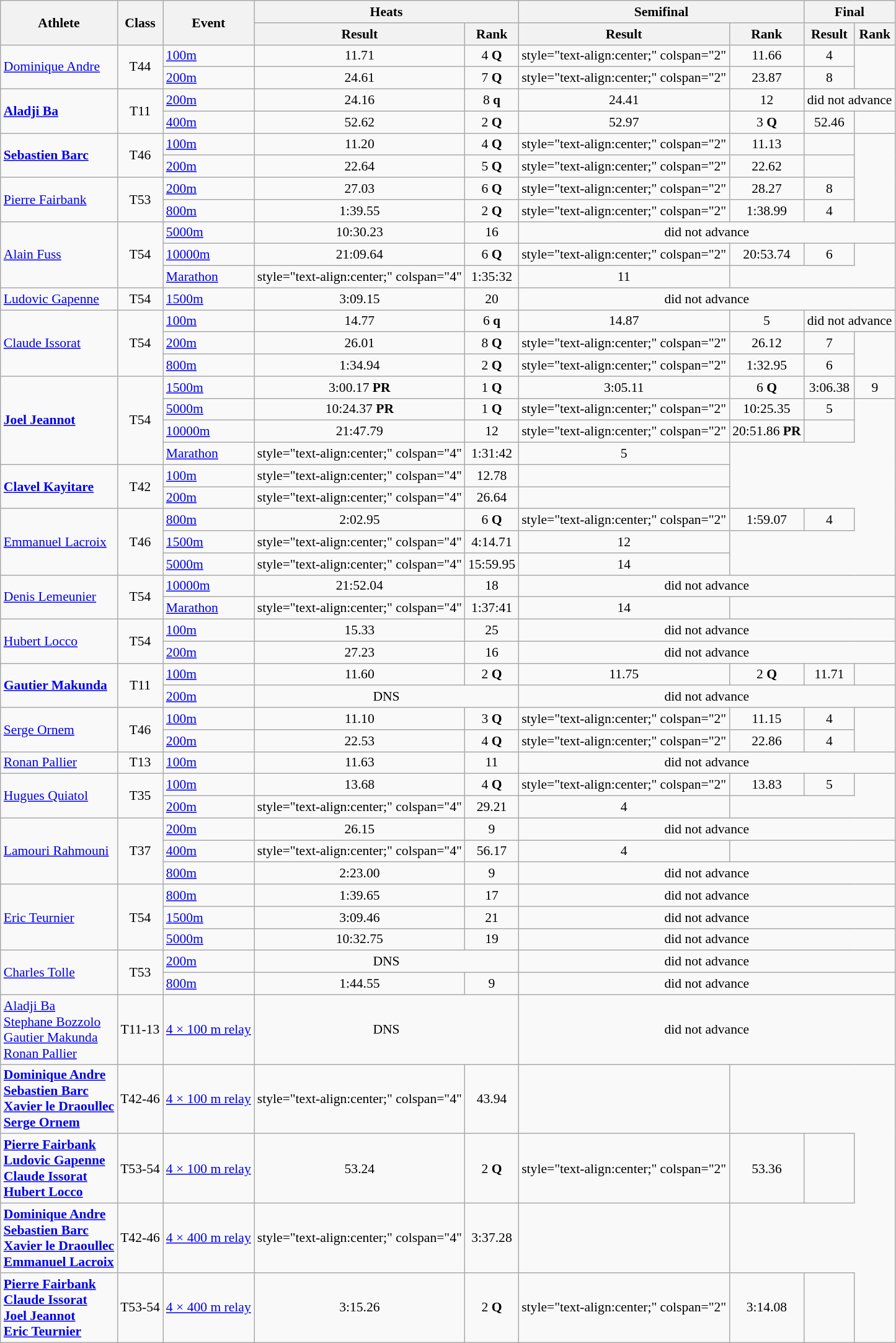<table class=wikitable style="font-size:90%">
<tr>
<th rowspan="2">Athlete</th>
<th rowspan="2">Class</th>
<th rowspan="2">Event</th>
<th colspan="2">Heats</th>
<th colspan="2">Semifinal</th>
<th colspan="2">Final</th>
</tr>
<tr>
<th>Result</th>
<th>Rank</th>
<th>Result</th>
<th>Rank</th>
<th>Result</th>
<th>Rank</th>
</tr>
<tr>
<td rowspan="2"><a href='#'>Dominique Andre</a></td>
<td rowspan="2" style="text-align:center;">T44</td>
<td><a href='#'>100m</a></td>
<td style="text-align:center;">11.71</td>
<td style="text-align:center;">4 <strong>Q</strong></td>
<td>style="text-align:center;" colspan="2" </td>
<td style="text-align:center;">11.66</td>
<td style="text-align:center;">4</td>
</tr>
<tr>
<td><a href='#'>200m</a></td>
<td style="text-align:center;">24.61</td>
<td style="text-align:center;">7 <strong>Q</strong></td>
<td>style="text-align:center;" colspan="2" </td>
<td style="text-align:center;">23.87</td>
<td style="text-align:center;">8</td>
</tr>
<tr>
<td rowspan="2"><strong><a href='#'>Aladji Ba</a></strong></td>
<td rowspan="2" style="text-align:center;">T11</td>
<td><a href='#'>200m</a></td>
<td style="text-align:center;">24.16</td>
<td style="text-align:center;">8 <strong>q</strong></td>
<td style="text-align:center;">24.41</td>
<td style="text-align:center;">12</td>
<td style="text-align:center;" colspan="2">did not advance</td>
</tr>
<tr>
<td><a href='#'>400m</a></td>
<td style="text-align:center;">52.62</td>
<td style="text-align:center;">2 <strong>Q</strong></td>
<td style="text-align:center;">52.97</td>
<td style="text-align:center;">3 <strong>Q</strong></td>
<td style="text-align:center;">52.46</td>
<td style="text-align:center;"></td>
</tr>
<tr>
<td rowspan="2"><strong><a href='#'>Sebastien Barc</a></strong></td>
<td rowspan="2" style="text-align:center;">T46</td>
<td><a href='#'>100m</a></td>
<td style="text-align:center;">11.20</td>
<td style="text-align:center;">4 <strong>Q</strong></td>
<td>style="text-align:center;" colspan="2" </td>
<td style="text-align:center;">11.13</td>
<td style="text-align:center;"></td>
</tr>
<tr>
<td><a href='#'>200m</a></td>
<td style="text-align:center;">22.64</td>
<td style="text-align:center;">5 <strong>Q</strong></td>
<td>style="text-align:center;" colspan="2" </td>
<td style="text-align:center;">22.62</td>
<td style="text-align:center;"></td>
</tr>
<tr>
<td rowspan="2"><a href='#'>Pierre Fairbank</a></td>
<td rowspan="2" style="text-align:center;">T53</td>
<td><a href='#'>200m</a></td>
<td style="text-align:center;">27.03</td>
<td style="text-align:center;">6 <strong>Q</strong></td>
<td>style="text-align:center;" colspan="2" </td>
<td style="text-align:center;">28.27</td>
<td style="text-align:center;">8</td>
</tr>
<tr>
<td><a href='#'>800m</a></td>
<td style="text-align:center;">1:39.55</td>
<td style="text-align:center;">2 <strong>Q</strong></td>
<td>style="text-align:center;" colspan="2" </td>
<td style="text-align:center;">1:38.99</td>
<td style="text-align:center;">4</td>
</tr>
<tr>
<td rowspan="3"><a href='#'>Alain Fuss</a></td>
<td rowspan="3" style="text-align:center;">T54</td>
<td><a href='#'>5000m</a></td>
<td style="text-align:center;">10:30.23</td>
<td style="text-align:center;">16</td>
<td style="text-align:center;" colspan="4">did not advance</td>
</tr>
<tr>
<td><a href='#'>10000m</a></td>
<td style="text-align:center;">21:09.64</td>
<td style="text-align:center;">6 <strong>Q</strong></td>
<td>style="text-align:center;" colspan="2" </td>
<td style="text-align:center;">20:53.74</td>
<td style="text-align:center;">6</td>
</tr>
<tr>
<td><a href='#'>Marathon</a></td>
<td>style="text-align:center;" colspan="4" </td>
<td style="text-align:center;">1:35:32</td>
<td style="text-align:center;">11</td>
</tr>
<tr>
<td><a href='#'>Ludovic Gapenne</a></td>
<td style="text-align:center;">T54</td>
<td><a href='#'>1500m</a></td>
<td style="text-align:center;">3:09.15</td>
<td style="text-align:center;">20</td>
<td style="text-align:center;" colspan="4">did not advance</td>
</tr>
<tr>
<td rowspan="3"><a href='#'>Claude Issorat</a></td>
<td rowspan="3" style="text-align:center;">T54</td>
<td><a href='#'>100m</a></td>
<td style="text-align:center;">14.77</td>
<td style="text-align:center;">6 <strong>q</strong></td>
<td style="text-align:center;">14.87</td>
<td style="text-align:center;">5</td>
<td style="text-align:center;" colspan="2">did not advance</td>
</tr>
<tr>
<td><a href='#'>200m</a></td>
<td style="text-align:center;">26.01</td>
<td style="text-align:center;">8 <strong>Q</strong></td>
<td>style="text-align:center;" colspan="2" </td>
<td style="text-align:center;">26.12</td>
<td style="text-align:center;">7</td>
</tr>
<tr>
<td><a href='#'>800m</a></td>
<td style="text-align:center;">1:34.94</td>
<td style="text-align:center;">2 <strong>Q</strong></td>
<td>style="text-align:center;" colspan="2" </td>
<td style="text-align:center;">1:32.95</td>
<td style="text-align:center;">6</td>
</tr>
<tr>
<td rowspan="4"><strong><a href='#'>Joel Jeannot</a></strong></td>
<td rowspan="4" style="text-align:center;">T54</td>
<td><a href='#'>1500m</a></td>
<td style="text-align:center;">3:00.17 <strong>PR</strong></td>
<td style="text-align:center;">1 <strong>Q</strong></td>
<td style="text-align:center;">3:05.11</td>
<td style="text-align:center;">6 <strong>Q</strong></td>
<td style="text-align:center;">3:06.38</td>
<td style="text-align:center;">9</td>
</tr>
<tr>
<td><a href='#'>5000m</a></td>
<td style="text-align:center;">10:24.37 <strong>PR</strong></td>
<td style="text-align:center;">1 <strong>Q</strong></td>
<td>style="text-align:center;" colspan="2" </td>
<td style="text-align:center;">10:25.35</td>
<td style="text-align:center;">5</td>
</tr>
<tr>
<td><a href='#'>10000m</a></td>
<td style="text-align:center;">21:47.79</td>
<td style="text-align:center;">12</td>
<td>style="text-align:center;" colspan="2" </td>
<td style="text-align:center;">20:51.86 <strong>PR</strong></td>
<td style="text-align:center;"></td>
</tr>
<tr>
<td><a href='#'>Marathon</a></td>
<td>style="text-align:center;" colspan="4" </td>
<td style="text-align:center;">1:31:42</td>
<td style="text-align:center;">5</td>
</tr>
<tr>
<td rowspan="2"><strong><a href='#'>Clavel Kayitare</a></strong></td>
<td rowspan="2" style="text-align:center;">T42</td>
<td><a href='#'>100m</a></td>
<td>style="text-align:center;" colspan="4" </td>
<td style="text-align:center;">12.78</td>
<td style="text-align:center;"></td>
</tr>
<tr>
<td><a href='#'>200m</a></td>
<td>style="text-align:center;" colspan="4" </td>
<td style="text-align:center;">26.64</td>
<td style="text-align:center;"></td>
</tr>
<tr>
<td rowspan="3"><a href='#'>Emmanuel Lacroix</a></td>
<td rowspan="3" style="text-align:center;">T46</td>
<td><a href='#'>800m</a></td>
<td style="text-align:center;">2:02.95</td>
<td style="text-align:center;">6 <strong>Q</strong></td>
<td>style="text-align:center;" colspan="2" </td>
<td style="text-align:center;">1:59.07</td>
<td style="text-align:center;">4</td>
</tr>
<tr>
<td><a href='#'>1500m</a></td>
<td>style="text-align:center;" colspan="4" </td>
<td style="text-align:center;">4:14.71</td>
<td style="text-align:center;">12</td>
</tr>
<tr>
<td><a href='#'>5000m</a></td>
<td>style="text-align:center;" colspan="4" </td>
<td style="text-align:center;">15:59.95</td>
<td style="text-align:center;">14</td>
</tr>
<tr>
<td rowspan="2"><a href='#'>Denis Lemeunier</a></td>
<td rowspan="2" style="text-align:center;">T54</td>
<td><a href='#'>10000m</a></td>
<td style="text-align:center;">21:52.04</td>
<td style="text-align:center;">18</td>
<td style="text-align:center;" colspan="4">did not advance</td>
</tr>
<tr>
<td><a href='#'>Marathon</a></td>
<td>style="text-align:center;" colspan="4" </td>
<td style="text-align:center;">1:37:41</td>
<td style="text-align:center;">14</td>
</tr>
<tr>
<td rowspan="2"><a href='#'>Hubert Locco</a></td>
<td rowspan="2" style="text-align:center;">T54</td>
<td><a href='#'>100m</a></td>
<td style="text-align:center;">15.33</td>
<td style="text-align:center;">25</td>
<td style="text-align:center;" colspan="4">did not advance</td>
</tr>
<tr>
<td><a href='#'>200m</a></td>
<td style="text-align:center;">27.23</td>
<td style="text-align:center;">16</td>
<td style="text-align:center;" colspan="4">did not advance</td>
</tr>
<tr>
<td rowspan="2"><strong><a href='#'>Gautier Makunda</a></strong></td>
<td rowspan="2" style="text-align:center;">T11</td>
<td><a href='#'>100m</a></td>
<td style="text-align:center;">11.60</td>
<td style="text-align:center;">2 <strong>Q</strong></td>
<td style="text-align:center;">11.75</td>
<td style="text-align:center;">2 <strong>Q</strong></td>
<td style="text-align:center;">11.71</td>
<td style="text-align:center;"></td>
</tr>
<tr>
<td><a href='#'>200m</a></td>
<td style="text-align:center;" colspan="2">DNS</td>
<td style="text-align:center;" colspan="4">did not advance</td>
</tr>
<tr>
<td rowspan="2"><a href='#'>Serge Ornem</a></td>
<td rowspan="2" style="text-align:center;">T46</td>
<td><a href='#'>100m</a></td>
<td style="text-align:center;">11.10</td>
<td style="text-align:center;">3 <strong>Q</strong></td>
<td>style="text-align:center;" colspan="2" </td>
<td style="text-align:center;">11.15</td>
<td style="text-align:center;">4</td>
</tr>
<tr>
<td><a href='#'>200m</a></td>
<td style="text-align:center;">22.53</td>
<td style="text-align:center;">4 <strong>Q</strong></td>
<td>style="text-align:center;" colspan="2" </td>
<td style="text-align:center;">22.86</td>
<td style="text-align:center;">4</td>
</tr>
<tr>
<td><a href='#'>Ronan Pallier</a></td>
<td style="text-align:center;">T13</td>
<td><a href='#'>100m</a></td>
<td style="text-align:center;">11.63</td>
<td style="text-align:center;">11</td>
<td style="text-align:center;" colspan="4">did not advance</td>
</tr>
<tr>
<td rowspan="2"><a href='#'>Hugues Quiatol</a></td>
<td rowspan="2" style="text-align:center;">T35</td>
<td><a href='#'>100m</a></td>
<td style="text-align:center;">13.68</td>
<td style="text-align:center;">4 <strong>Q</strong></td>
<td>style="text-align:center;" colspan="2" </td>
<td style="text-align:center;">13.83</td>
<td style="text-align:center;">5</td>
</tr>
<tr>
<td><a href='#'>200m</a></td>
<td>style="text-align:center;" colspan="4" </td>
<td style="text-align:center;">29.21</td>
<td style="text-align:center;">4</td>
</tr>
<tr>
<td rowspan="3"><a href='#'>Lamouri Rahmouni</a></td>
<td rowspan="3" style="text-align:center;">T37</td>
<td><a href='#'>200m</a></td>
<td style="text-align:center;">26.15</td>
<td style="text-align:center;">9</td>
<td style="text-align:center;" colspan="4">did not advance</td>
</tr>
<tr>
<td><a href='#'>400m</a></td>
<td>style="text-align:center;" colspan="4" </td>
<td style="text-align:center;">56.17</td>
<td style="text-align:center;">4</td>
</tr>
<tr>
<td><a href='#'>800m</a></td>
<td style="text-align:center;">2:23.00</td>
<td style="text-align:center;">9</td>
<td style="text-align:center;" colspan="4">did not advance</td>
</tr>
<tr>
<td rowspan="3"><a href='#'>Eric Teurnier</a></td>
<td rowspan="3" style="text-align:center;">T54</td>
<td><a href='#'>800m</a></td>
<td style="text-align:center;">1:39.65</td>
<td style="text-align:center;">17</td>
<td style="text-align:center;" colspan="4">did not advance</td>
</tr>
<tr>
<td><a href='#'>1500m</a></td>
<td style="text-align:center;">3:09.46</td>
<td style="text-align:center;">21</td>
<td style="text-align:center;" colspan="4">did not advance</td>
</tr>
<tr>
<td><a href='#'>5000m</a></td>
<td style="text-align:center;">10:32.75</td>
<td style="text-align:center;">19</td>
<td style="text-align:center;" colspan="4">did not advance</td>
</tr>
<tr>
<td rowspan="2"><a href='#'>Charles Tolle</a></td>
<td rowspan="2" style="text-align:center;">T53</td>
<td><a href='#'>200m</a></td>
<td style="text-align:center;" colspan="2">DNS</td>
<td style="text-align:center;" colspan="4">did not advance</td>
</tr>
<tr>
<td><a href='#'>800m</a></td>
<td style="text-align:center;">1:44.55</td>
<td style="text-align:center;">9</td>
<td style="text-align:center;" colspan="4">did not advance</td>
</tr>
<tr>
<td><a href='#'>Aladji Ba</a><br> <a href='#'>Stephane Bozzolo</a><br> <a href='#'>Gautier Makunda</a><br> <a href='#'>Ronan Pallier</a></td>
<td style="text-align:center;">T11-13</td>
<td><a href='#'>4 × 100 m relay</a></td>
<td style="text-align:center;" colspan="2">DNS</td>
<td style="text-align:center;" colspan="4">did not advance</td>
</tr>
<tr>
<td><strong><a href='#'>Dominique Andre</a></strong><br> <strong><a href='#'>Sebastien Barc</a></strong><br> <strong><a href='#'>Xavier le Draoullec</a></strong><br> <strong><a href='#'>Serge Ornem</a></strong></td>
<td style="text-align:center;">T42-46</td>
<td><a href='#'>4 × 100 m relay</a></td>
<td>style="text-align:center;" colspan="4" </td>
<td style="text-align:center;">43.94</td>
<td style="text-align:center;"></td>
</tr>
<tr>
<td><strong><a href='#'>Pierre Fairbank</a></strong><br> <strong><a href='#'>Ludovic Gapenne</a></strong><br> <strong><a href='#'>Claude Issorat</a></strong><br> <strong><a href='#'>Hubert Locco</a></strong></td>
<td style="text-align:center;">T53-54</td>
<td><a href='#'>4 × 100 m relay</a></td>
<td style="text-align:center;">53.24</td>
<td style="text-align:center;">2 <strong>Q</strong></td>
<td>style="text-align:center;" colspan="2" </td>
<td style="text-align:center;">53.36</td>
<td style="text-align:center;"></td>
</tr>
<tr>
<td><strong><a href='#'>Dominique Andre</a></strong><br> <strong><a href='#'>Sebastien Barc</a></strong><br> <strong><a href='#'>Xavier le Draoullec</a></strong><br> <strong><a href='#'>Emmanuel Lacroix</a></strong></td>
<td style="text-align:center;">T42-46</td>
<td><a href='#'>4 × 400 m relay</a></td>
<td>style="text-align:center;" colspan="4" </td>
<td style="text-align:center;">3:37.28</td>
<td style="text-align:center;"></td>
</tr>
<tr>
<td><strong><a href='#'>Pierre Fairbank</a></strong><br> <strong><a href='#'>Claude Issorat</a></strong><br> <strong><a href='#'>Joel Jeannot</a></strong><br> <strong><a href='#'>Eric Teurnier</a></strong></td>
<td style="text-align:center;">T53-54</td>
<td><a href='#'>4 × 400 m relay</a></td>
<td style="text-align:center;">3:15.26</td>
<td style="text-align:center;">2 <strong>Q</strong></td>
<td>style="text-align:center;" colspan="2" </td>
<td style="text-align:center;">3:14.08</td>
<td style="text-align:center;"></td>
</tr>
</table>
